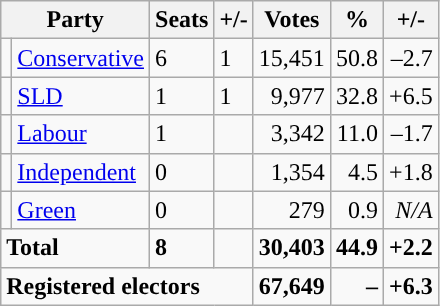<table class="wikitable sortable">
<tr>
<th colspan="2">Party</th>
<th>Seats</th>
<th>+/-</th>
<th>Votes</th>
<th>%</th>
<th>+/-</th>
</tr>
<tr>
<td style="background-color: "></td>
<td><a href='#'>Conservative</a></td>
<td>6</td>
<td> 1</td>
<td style="text-align:right;">15,451</td>
<td style="text-align:right;">50.8</td>
<td style="text-align:right;">–2.7</td>
</tr>
<tr>
<td style="background-color: "></td>
<td><a href='#'>SLD</a></td>
<td>1</td>
<td> 1</td>
<td style="text-align:right;">9,977</td>
<td style="text-align:right;">32.8</td>
<td style="text-align:right;">+6.5</td>
</tr>
<tr>
<td style="background-color: "></td>
<td><a href='#'>Labour</a></td>
<td>1</td>
<td></td>
<td style="text-align:right;">3,342</td>
<td style="text-align:right;">11.0</td>
<td style="text-align:right;">–1.7</td>
</tr>
<tr>
<td style="background-color: "></td>
<td><a href='#'>Independent</a></td>
<td>0</td>
<td></td>
<td style="text-align:right;">1,354</td>
<td style="text-align:right;">4.5</td>
<td style="text-align:right;">+1.8</td>
</tr>
<tr>
<td style="background-color: "></td>
<td><a href='#'>Green</a></td>
<td>0</td>
<td></td>
<td style="text-align:right;">279</td>
<td style="text-align:right;">0.9</td>
<td style="text-align:right;"><em>N/A</em></td>
</tr>
<tr>
<td colspan="2"><strong>Total</strong></td>
<td><strong>8</strong></td>
<td></td>
<td style="text-align:right;"><strong>30,403</strong></td>
<td style="text-align:right;"><strong>44.9</strong></td>
<td style="text-align:right;"><strong>+2.2</strong></td>
</tr>
<tr>
<td colspan="4"><strong>Registered electors</strong></td>
<td style="text-align:right;"><strong>67,649</strong></td>
<td style="text-align:right;"><strong>–</strong></td>
<td style="text-align:right;"><strong>+6.3</strong></td>
</tr>
</table>
